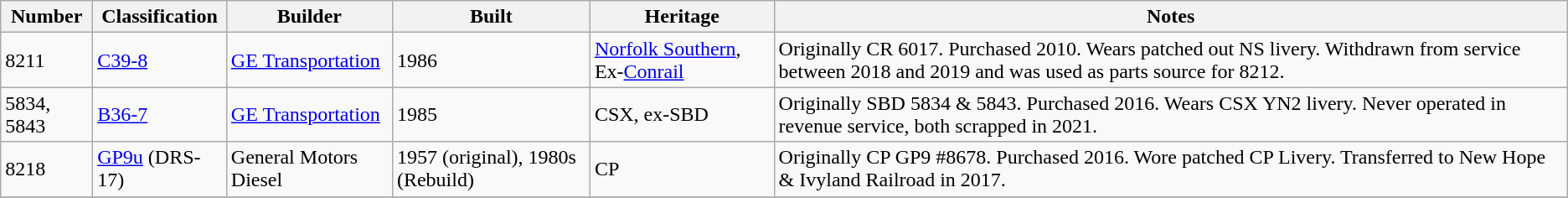<table class="wikitable">
<tr>
<th>Number</th>
<th>Classification</th>
<th>Builder</th>
<th>Built</th>
<th>Heritage</th>
<th>Notes</th>
</tr>
<tr>
<td>8211</td>
<td><a href='#'>C39-8</a></td>
<td><a href='#'>GE Transportation</a></td>
<td>1986</td>
<td><a href='#'>Norfolk Southern</a>, Ex-<a href='#'>Conrail</a></td>
<td>Originally CR 6017. Purchased 2010. Wears patched out NS livery. Withdrawn from service between 2018 and 2019 and was used as parts source for 8212.</td>
</tr>
<tr>
<td>5834, 5843</td>
<td><a href='#'>B36-7</a></td>
<td><a href='#'>GE Transportation</a></td>
<td>1985</td>
<td>CSX, ex-SBD</td>
<td>Originally SBD 5834 & 5843. Purchased 2016. Wears CSX YN2 livery. Never operated in revenue service, both scrapped in 2021.</td>
</tr>
<tr>
<td>8218</td>
<td><a href='#'>GP9u</a> (DRS-17)</td>
<td>General Motors Diesel</td>
<td>1957 (original), 1980s (Rebuild)</td>
<td>CP</td>
<td>Originally CP GP9 #8678. Purchased 2016. Wore patched CP Livery. Transferred to New Hope & Ivyland Railroad in 2017.</td>
</tr>
<tr>
</tr>
</table>
